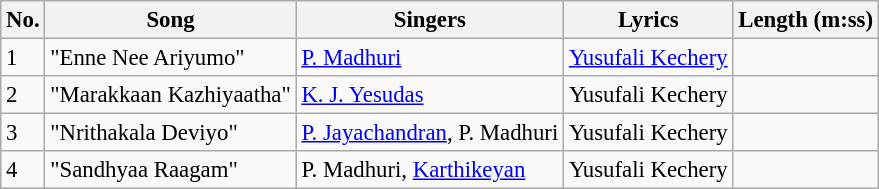<table class="wikitable" style="font-size:95%;">
<tr>
<th>No.</th>
<th>Song</th>
<th>Singers</th>
<th>Lyrics</th>
<th>Length (m:ss)</th>
</tr>
<tr>
<td>1</td>
<td>"Enne Nee Ariyumo"</td>
<td><a href='#'>P. Madhuri</a></td>
<td><a href='#'>Yusufali Kechery</a></td>
<td></td>
</tr>
<tr>
<td>2</td>
<td>"Marakkaan Kazhiyaatha"</td>
<td><a href='#'>K. J. Yesudas</a></td>
<td>Yusufali Kechery</td>
<td></td>
</tr>
<tr>
<td>3</td>
<td>"Nrithakala Deviyo"</td>
<td><a href='#'>P. Jayachandran</a>, P. Madhuri</td>
<td>Yusufali Kechery</td>
<td></td>
</tr>
<tr>
<td>4</td>
<td>"Sandhyaa Raagam"</td>
<td>P. Madhuri, <a href='#'>Karthikeyan</a></td>
<td>Yusufali Kechery</td>
<td></td>
</tr>
</table>
